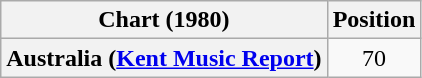<table class="wikitable sortable plainrowheaders" style="text-align:center">
<tr>
<th>Chart (1980)</th>
<th>Position</th>
</tr>
<tr>
<th scope="row">Australia (<a href='#'>Kent Music Report</a>)</th>
<td>70</td>
</tr>
</table>
